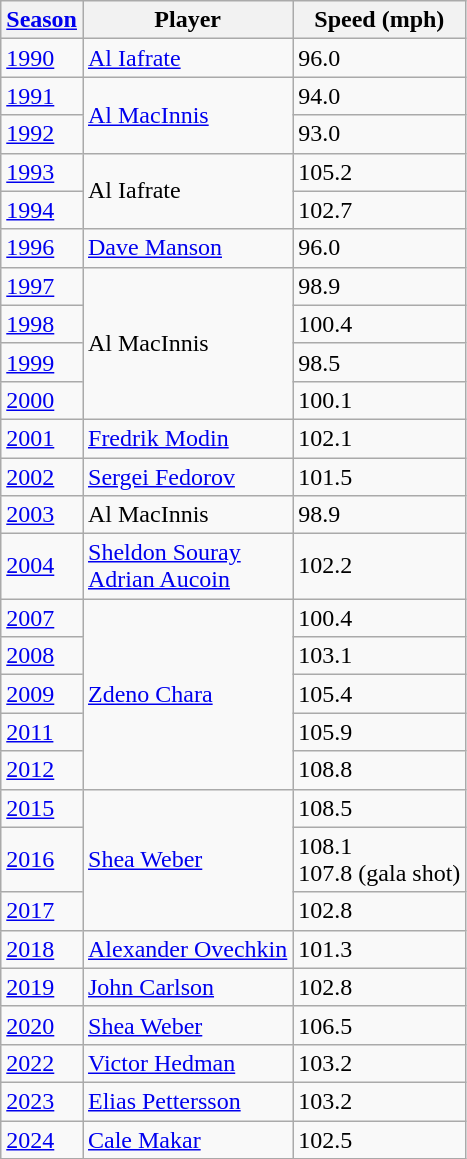<table class="wikitable sortable">
<tr>
<th><a href='#'>Season</a></th>
<th>Player</th>
<th>Speed (mph)</th>
</tr>
<tr>
<td><a href='#'>1990</a></td>
<td><a href='#'>Al Iafrate</a></td>
<td>96.0</td>
</tr>
<tr>
<td><a href='#'>1991</a></td>
<td rowspan="2"><a href='#'>Al MacInnis</a></td>
<td>94.0</td>
</tr>
<tr>
<td><a href='#'>1992</a></td>
<td>93.0</td>
</tr>
<tr>
<td><a href='#'>1993</a></td>
<td rowspan="2">Al Iafrate</td>
<td>105.2</td>
</tr>
<tr>
<td><a href='#'>1994</a></td>
<td>102.7</td>
</tr>
<tr>
<td><a href='#'>1996</a></td>
<td><a href='#'>Dave Manson</a></td>
<td>96.0</td>
</tr>
<tr>
<td><a href='#'>1997</a></td>
<td rowspan="4">Al MacInnis</td>
<td>98.9</td>
</tr>
<tr>
<td><a href='#'>1998</a></td>
<td>100.4</td>
</tr>
<tr>
<td><a href='#'>1999</a></td>
<td>98.5</td>
</tr>
<tr>
<td><a href='#'>2000</a></td>
<td>100.1</td>
</tr>
<tr>
<td><a href='#'>2001</a></td>
<td><a href='#'>Fredrik Modin</a></td>
<td>102.1</td>
</tr>
<tr>
<td><a href='#'>2002</a></td>
<td><a href='#'>Sergei Fedorov</a></td>
<td>101.5</td>
</tr>
<tr>
<td><a href='#'>2003</a></td>
<td>Al MacInnis</td>
<td>98.9</td>
</tr>
<tr>
<td><a href='#'>2004</a></td>
<td><a href='#'>Sheldon Souray</a><br><a href='#'>Adrian Aucoin</a></td>
<td>102.2</td>
</tr>
<tr>
<td><a href='#'>2007</a></td>
<td rowspan="5"><a href='#'>Zdeno Chara</a></td>
<td>100.4</td>
</tr>
<tr>
<td><a href='#'>2008</a></td>
<td>103.1</td>
</tr>
<tr>
<td><a href='#'>2009</a></td>
<td>105.4</td>
</tr>
<tr>
<td><a href='#'>2011</a></td>
<td>105.9</td>
</tr>
<tr>
<td><a href='#'>2012</a></td>
<td>108.8</td>
</tr>
<tr>
<td><a href='#'>2015</a></td>
<td rowspan="3"><a href='#'>Shea Weber</a></td>
<td>108.5</td>
</tr>
<tr>
<td><a href='#'>2016</a></td>
<td>108.1<br>107.8 (gala shot)</td>
</tr>
<tr>
<td><a href='#'>2017</a></td>
<td>102.8</td>
</tr>
<tr>
<td><a href='#'>2018</a></td>
<td><a href='#'>Alexander Ovechkin</a></td>
<td>101.3</td>
</tr>
<tr>
<td><a href='#'>2019</a></td>
<td><a href='#'>John Carlson</a></td>
<td>102.8</td>
</tr>
<tr>
<td><a href='#'>2020</a></td>
<td><a href='#'>Shea Weber</a></td>
<td>106.5</td>
</tr>
<tr>
<td><a href='#'>2022</a></td>
<td><a href='#'>Victor Hedman</a></td>
<td>103.2</td>
</tr>
<tr>
<td><a href='#'>2023</a></td>
<td><a href='#'>Elias Pettersson</a></td>
<td>103.2</td>
</tr>
<tr>
<td><a href='#'>2024</a></td>
<td><a href='#'>Cale Makar</a></td>
<td>102.5</td>
</tr>
</table>
